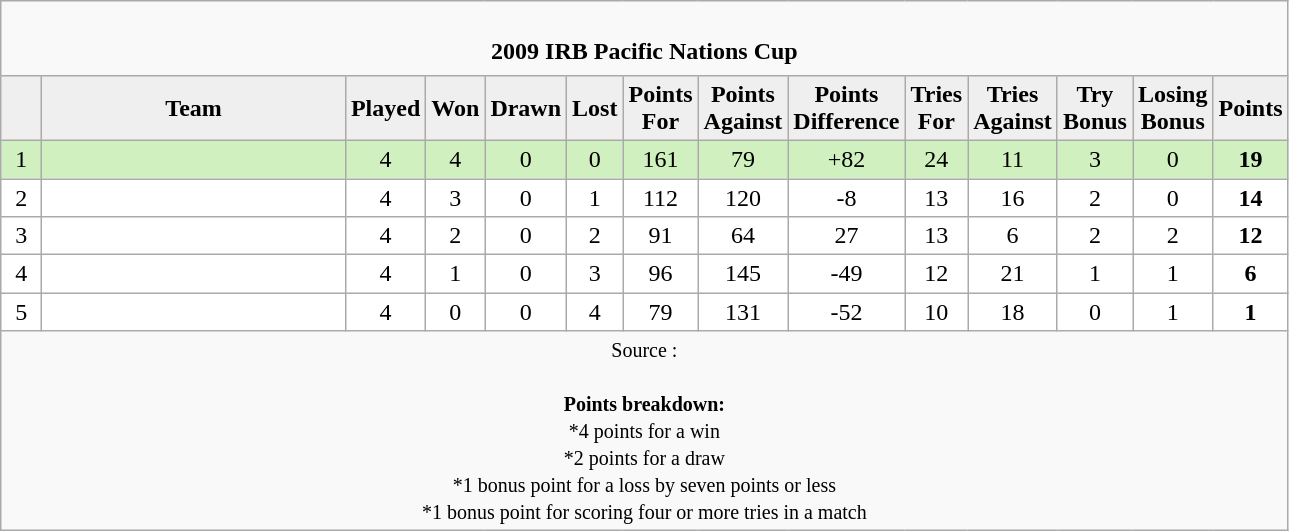<table class="wikitable" style="text-align: center;">
<tr>
<td colspan="14" cellpadding="0" cellspacing="0"><br><table border="0" style="width:100%;" cellpadding="0" cellspacing="0">
<tr>
<td style="border:0;"><strong>2009 IRB Pacific Nations Cup</strong></td>
</tr>
</table>
</td>
</tr>
<tr>
<th style="background:#efefef; width:20px;"></th>
<th style="background:#efefef; width:195px;">Team</th>
<th style="background:#efefef; width:20px;">Played</th>
<th style="background:#efefef; width:20px;">Won</th>
<th style="background:#efefef; width:20px;">Drawn</th>
<th style="background:#efefef; width:20px;">Lost</th>
<th style="background:#efefef; width:20px;">Points For</th>
<th style="background:#efefef; width:20px;">Points Against</th>
<th style="background:#efefef; width:20px;">Points Difference</th>
<th style="background:#efefef; width:20px;">Tries For</th>
<th style="background:#efefef; width:20px;">Tries Against</th>
<th style="background:#efefef; width:20px;">Try Bonus</th>
<th style="background:#efefef; width:20px;">Losing Bonus</th>
<th style="background:#efefef; width:20px;">Points<br></th>
</tr>
<tr style="background:#d0f0c0; text-align:center;">
<td>1</td>
<td align=left></td>
<td>4</td>
<td>4</td>
<td>0</td>
<td>0</td>
<td>161</td>
<td>79</td>
<td>+82</td>
<td>24</td>
<td>11</td>
<td>3</td>
<td>0</td>
<td><strong>19</strong></td>
</tr>
<tr style="background:#fff; text-align:center;">
<td>2</td>
<td align=left></td>
<td>4</td>
<td>3</td>
<td>0</td>
<td>1</td>
<td>112</td>
<td>120</td>
<td>-8</td>
<td>13</td>
<td>16</td>
<td>2</td>
<td>0</td>
<td><strong>14</strong></td>
</tr>
<tr style="background:#fff; text-align:center;">
<td>3</td>
<td align=left></td>
<td>4</td>
<td>2</td>
<td>0</td>
<td>2</td>
<td>91</td>
<td>64</td>
<td>27</td>
<td>13</td>
<td>6</td>
<td>2</td>
<td>2</td>
<td><strong>12</strong></td>
</tr>
<tr style="background:#fff; text-align:center;">
<td>4</td>
<td align=left></td>
<td>4</td>
<td>1</td>
<td>0</td>
<td>3</td>
<td>96</td>
<td>145</td>
<td>-49</td>
<td>12</td>
<td>21</td>
<td>1</td>
<td>1</td>
<td><strong>6</strong></td>
</tr>
<tr style="background:#fff; text-align:center;">
<td>5</td>
<td align=left></td>
<td>4</td>
<td>0</td>
<td>0</td>
<td>4</td>
<td>79</td>
<td>131</td>
<td>-52</td>
<td>10</td>
<td>18</td>
<td>0</td>
<td>1</td>
<td><strong>1</strong></td>
</tr>
<tr |align=left|>
<td colspan="14" style="border:0;"><small>Source : <br><br><strong>Points breakdown:</strong><br>*4 points for a win<br>*2 points for a draw<br>*1 bonus point for a loss by seven points or less<br>*1 bonus point for scoring four or more tries in a match</small></td>
</tr>
</table>
